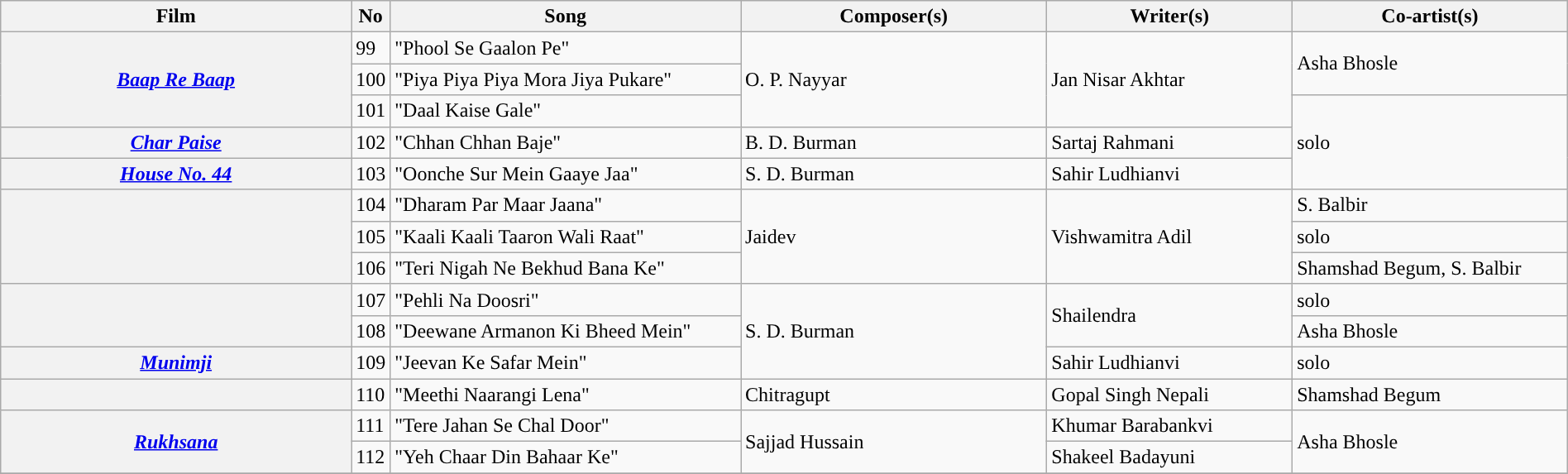<table class="wikitable plainrowheaders" width="100%" textcolor:#000;">
<tr style="background:#b0e0e66;">
<th scope="col" width=23%><strong>Film</strong></th>
<th><strong>No</strong></th>
<th scope="col" width=23%><strong>Song</strong></th>
<th scope="col" width=20%><strong>Composer(s)</strong></th>
<th scope="col" width=16%><strong>Writer(s)</strong></th>
<th scope="col" width=18%><strong>Co-artist(s)</strong></th>
</tr>
<tr>
<th rowspan=3><em><a href='#'>Baap Re Baap</a></em></th>
<td>99</td>
<td>"Phool Se Gaalon Pe"</td>
<td rowspan=3>O. P. Nayyar</td>
<td rowspan=3>Jan Nisar Akhtar</td>
<td rowspan=2>Asha Bhosle</td>
</tr>
<tr>
<td>100</td>
<td>"Piya Piya Piya Mora Jiya Pukare"</td>
</tr>
<tr>
<td>101</td>
<td>"Daal Kaise Gale"</td>
<td rowspan=3>solo</td>
</tr>
<tr>
<th><em><a href='#'>Char Paise</a></em></th>
<td>102</td>
<td>"Chhan Chhan Baje"</td>
<td>B. D. Burman</td>
<td>Sartaj Rahmani</td>
</tr>
<tr>
<th><em><a href='#'>House No. 44</a></em></th>
<td>103</td>
<td>"Oonche Sur Mein Gaaye Jaa"</td>
<td>S. D. Burman</td>
<td>Sahir Ludhianvi</td>
</tr>
<tr>
<th rowspan=3><em></em></th>
<td>104</td>
<td>"Dharam Par Maar Jaana"</td>
<td rowspan=3>Jaidev</td>
<td rowspan=3>Vishwamitra Adil</td>
<td>S. Balbir</td>
</tr>
<tr>
<td>105</td>
<td>"Kaali Kaali Taaron Wali Raat"</td>
<td>solo</td>
</tr>
<tr>
<td>106</td>
<td>"Teri Nigah Ne Bekhud Bana Ke"</td>
<td>Shamshad Begum, S. Balbir</td>
</tr>
<tr>
<th rowspan=2><em></em></th>
<td>107</td>
<td>"Pehli Na Doosri"</td>
<td rowspan=3>S. D. Burman</td>
<td rowspan=2>Shailendra</td>
<td>solo</td>
</tr>
<tr>
<td>108</td>
<td>"Deewane Armanon Ki Bheed Mein"</td>
<td>Asha Bhosle</td>
</tr>
<tr>
<th><em><a href='#'>Munimji</a></em></th>
<td>109</td>
<td>"Jeevan Ke Safar Mein"</td>
<td>Sahir Ludhianvi</td>
<td>solo</td>
</tr>
<tr>
<th><em></em></th>
<td>110</td>
<td>"Meethi Naarangi Lena"</td>
<td>Chitragupt</td>
<td>Gopal Singh Nepali</td>
<td>Shamshad Begum</td>
</tr>
<tr>
<th rowspan=2><em><a href='#'>Rukhsana</a></em></th>
<td>111</td>
<td>"Tere Jahan Se Chal Door"</td>
<td rowspan=2>Sajjad Hussain</td>
<td>Khumar Barabankvi</td>
<td rowspan=2>Asha Bhosle</td>
</tr>
<tr>
<td>112</td>
<td>"Yeh Chaar Din Bahaar Ke"</td>
<td>Shakeel Badayuni</td>
</tr>
<tr>
</tr>
</table>
